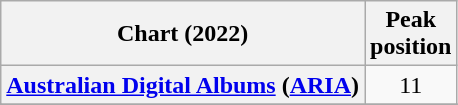<table class="wikitable sortable plainrowheaders" style="text-align:center">
<tr>
<th scope="col">Chart (2022)</th>
<th scope="col">Peak<br>position</th>
</tr>
<tr>
<th scope="row"><a href='#'>Australian Digital Albums</a> (<a href='#'>ARIA</a>)</th>
<td>11</td>
</tr>
<tr>
</tr>
<tr>
</tr>
<tr>
</tr>
<tr>
</tr>
<tr>
</tr>
<tr>
</tr>
<tr>
</tr>
</table>
